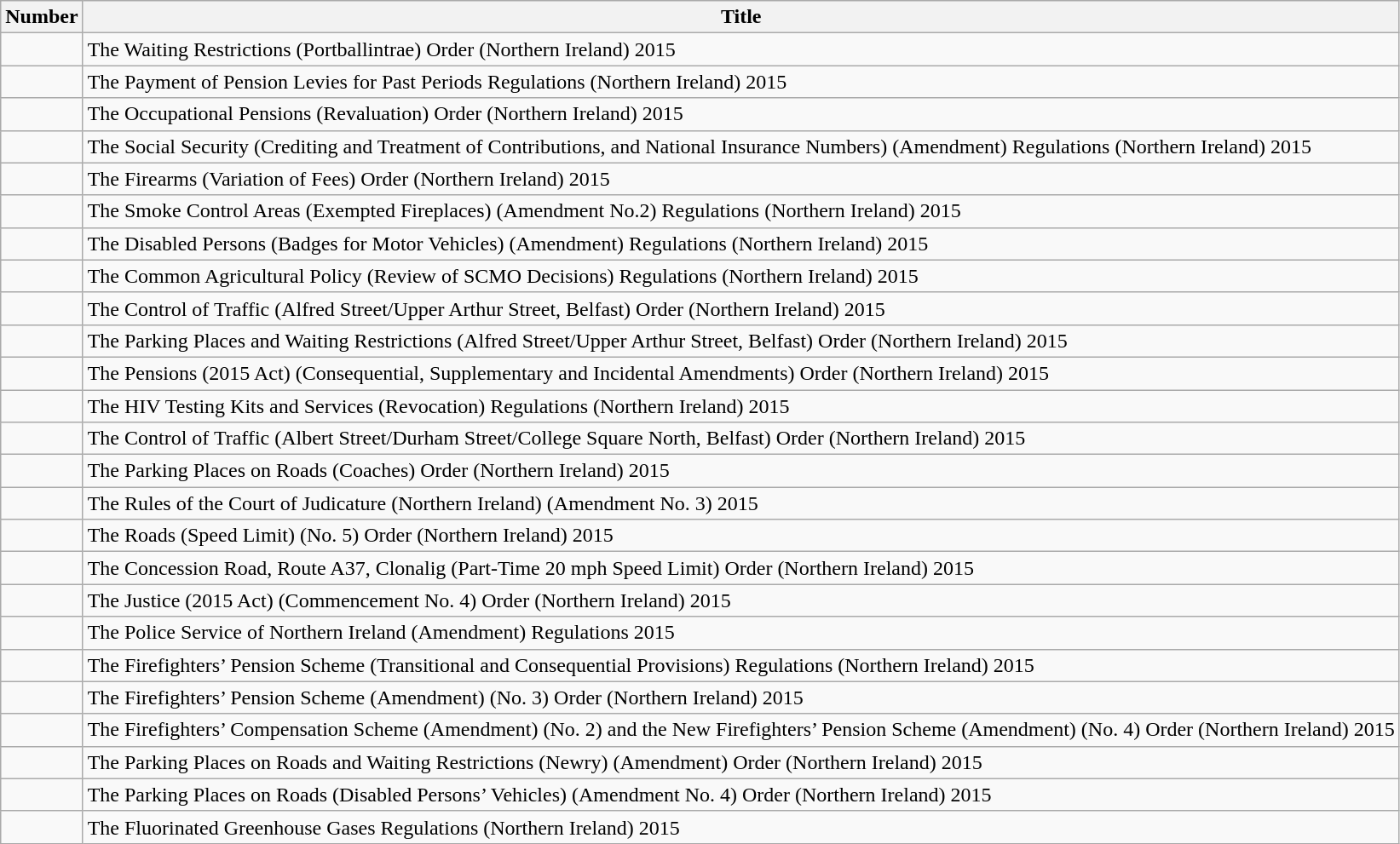<table class="wikitable collapsible">
<tr>
<th>Number</th>
<th>Title</th>
</tr>
<tr>
<td></td>
<td>The Waiting Restrictions (Portballintrae) Order (Northern Ireland) 2015</td>
</tr>
<tr>
<td></td>
<td>The Payment of Pension Levies for Past Periods Regulations (Northern Ireland) 2015</td>
</tr>
<tr>
<td></td>
<td>The Occupational Pensions (Revaluation) Order (Northern Ireland) 2015</td>
</tr>
<tr>
<td></td>
<td>The Social Security (Crediting and Treatment of Contributions, and National Insurance Numbers) (Amendment) Regulations (Northern Ireland) 2015</td>
</tr>
<tr>
<td></td>
<td>The Firearms (Variation of Fees) Order (Northern Ireland) 2015</td>
</tr>
<tr>
<td></td>
<td>The Smoke Control Areas (Exempted Fireplaces) (Amendment No.2) Regulations (Northern Ireland) 2015</td>
</tr>
<tr>
<td></td>
<td>The Disabled Persons (Badges for Motor Vehicles) (Amendment) Regulations (Northern Ireland) 2015</td>
</tr>
<tr>
<td></td>
<td>The Common Agricultural Policy (Review of SCMO Decisions) Regulations (Northern Ireland) 2015</td>
</tr>
<tr>
<td></td>
<td>The Control of Traffic (Alfred Street/Upper Arthur Street, Belfast) Order (Northern Ireland) 2015</td>
</tr>
<tr>
<td></td>
<td>The Parking Places and Waiting Restrictions (Alfred Street/Upper Arthur Street, Belfast) Order (Northern Ireland) 2015</td>
</tr>
<tr>
<td></td>
<td>The Pensions (2015 Act) (Consequential, Supplementary and Incidental Amendments) Order (Northern Ireland) 2015</td>
</tr>
<tr>
<td></td>
<td>The HIV Testing Kits and Services (Revocation) Regulations (Northern Ireland) 2015</td>
</tr>
<tr>
<td></td>
<td>The Control of Traffic (Albert Street/Durham Street/College Square North, Belfast) Order (Northern Ireland) 2015</td>
</tr>
<tr>
<td></td>
<td>The Parking Places on Roads (Coaches) Order (Northern Ireland) 2015</td>
</tr>
<tr>
<td></td>
<td>The Rules of the Court of Judicature (Northern Ireland) (Amendment No. 3) 2015</td>
</tr>
<tr>
<td></td>
<td>The Roads (Speed Limit) (No. 5) Order (Northern Ireland) 2015</td>
</tr>
<tr>
<td></td>
<td>The Concession Road, Route A37, Clonalig (Part-Time 20 mph Speed Limit) Order (Northern Ireland) 2015</td>
</tr>
<tr>
<td></td>
<td>The Justice (2015 Act) (Commencement No. 4) Order (Northern Ireland) 2015</td>
</tr>
<tr>
<td></td>
<td>The Police Service of Northern Ireland (Amendment) Regulations 2015</td>
</tr>
<tr>
<td></td>
<td>The Firefighters’ Pension Scheme (Transitional and Consequential Provisions) Regulations (Northern Ireland) 2015</td>
</tr>
<tr>
<td></td>
<td>The Firefighters’ Pension Scheme (Amendment) (No. 3) Order (Northern Ireland) 2015</td>
</tr>
<tr>
<td></td>
<td>The Firefighters’ Compensation Scheme (Amendment) (No. 2) and the New Firefighters’ Pension Scheme (Amendment) (No. 4) Order (Northern Ireland) 2015</td>
</tr>
<tr>
<td></td>
<td>The Parking Places on Roads and Waiting Restrictions (Newry) (Amendment) Order (Northern Ireland) 2015</td>
</tr>
<tr>
<td></td>
<td>The Parking Places on Roads (Disabled Persons’ Vehicles) (Amendment No. 4) Order (Northern Ireland) 2015</td>
</tr>
<tr>
<td></td>
<td>The Fluorinated Greenhouse Gases Regulations (Northern Ireland) 2015</td>
</tr>
</table>
